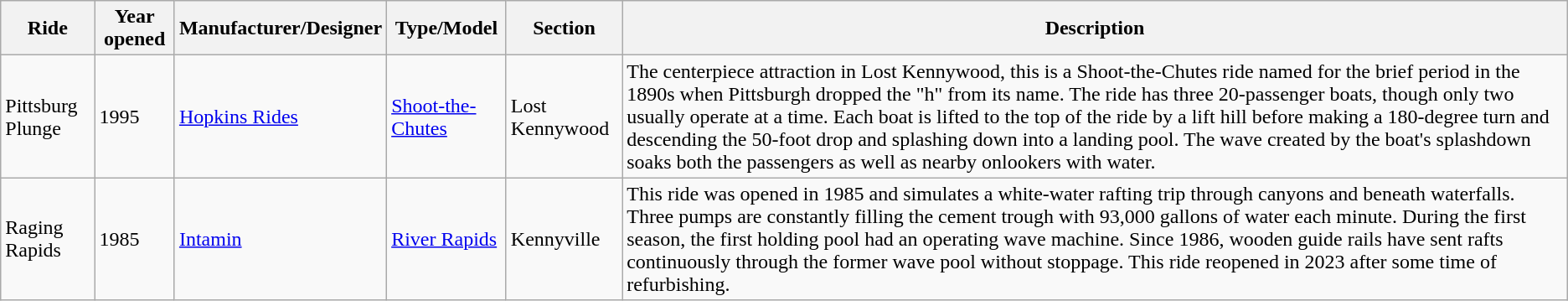<table class="wikitable sortable">
<tr>
<th>Ride</th>
<th>Year opened</th>
<th>Manufacturer/Designer</th>
<th>Type/Model</th>
<th>Section</th>
<th>Description</th>
</tr>
<tr>
<td>Pittsburg  Plunge<br></td>
<td>1995</td>
<td><a href='#'>Hopkins Rides</a></td>
<td><a href='#'>Shoot-the-Chutes</a></td>
<td>Lost Kennywood</td>
<td>The centerpiece attraction in Lost Kennywood, this is a Shoot-the-Chutes ride named for the brief period in the 1890s when Pittsburgh dropped the "h" from its name. The ride has three 20-passenger boats, though only two usually operate at a time. Each boat is lifted to the top of the ride by a lift hill before making a 180-degree turn and descending the 50-foot drop and splashing down into a landing pool. The wave created by the boat's splashdown soaks both the passengers as well as nearby onlookers with water.</td>
</tr>
<tr>
<td>Raging Rapids </td>
<td>1985</td>
<td><a href='#'>Intamin</a></td>
<td><a href='#'>River Rapids</a></td>
<td>Kennyville</td>
<td>This ride was opened in 1985 and simulates a white-water rafting trip through canyons and beneath waterfalls. Three pumps are constantly filling the cement trough with 93,000 gallons of water each minute. During the first season, the first holding pool had an operating wave machine. Since 1986, wooden guide rails have sent rafts continuously through the former wave pool without stoppage. This ride reopened in 2023 after some time of refurbishing.</td>
</tr>
</table>
